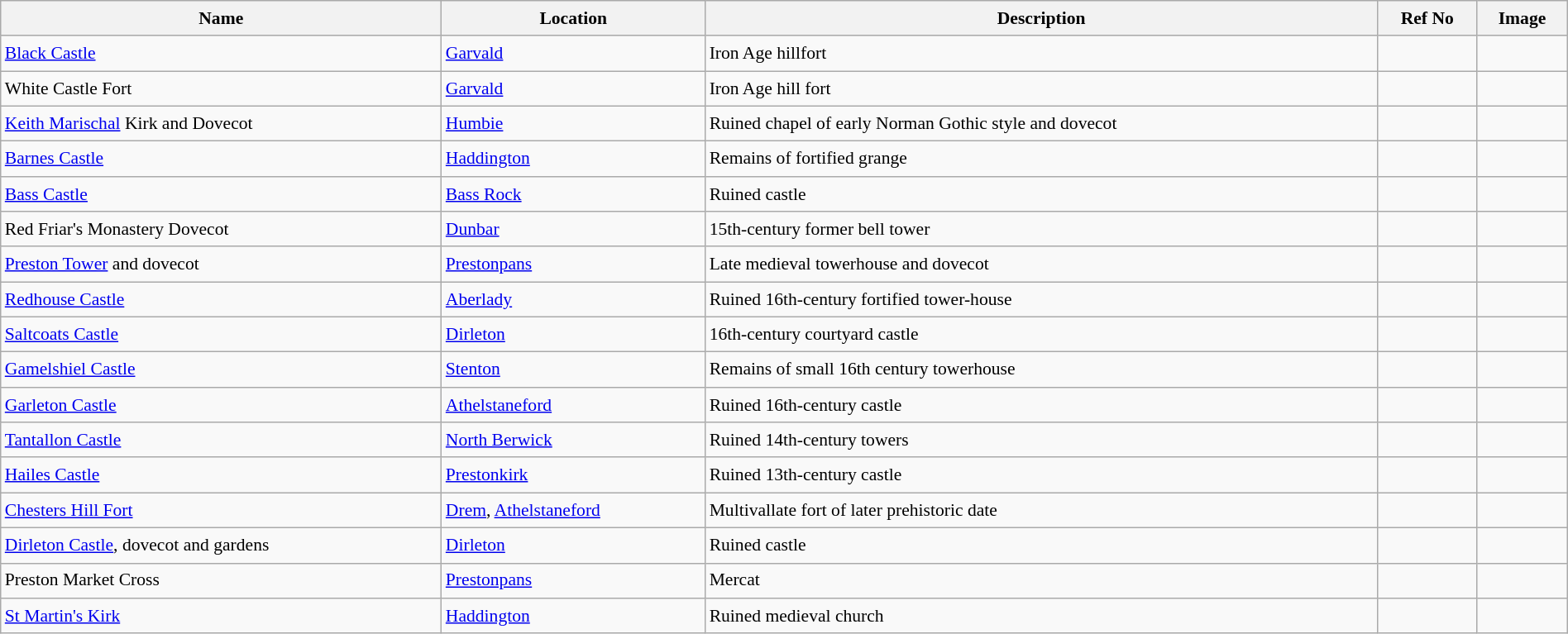<table class="wikitable sortable" style="font-size: 90%;width:100%;border:0px;text-align:left;line-height:150%;">
<tr>
<th>Name</th>
<th>Location</th>
<th class="unsortable">Description</th>
<th>Ref No</th>
<th class="unsortable">Image</th>
</tr>
<tr>
<td><a href='#'>Black Castle</a></td>
<td><a href='#'>Garvald</a></td>
<td>Iron Age hillfort</td>
<td></td>
<td></td>
</tr>
<tr>
<td>White Castle Fort</td>
<td><a href='#'>Garvald</a></td>
<td>Iron Age hill fort</td>
<td></td>
<td></td>
</tr>
<tr>
<td><a href='#'>Keith Marischal</a> Kirk and Dovecot</td>
<td><a href='#'>Humbie</a></td>
<td>Ruined chapel of early Norman Gothic style and dovecot</td>
<td></td>
<td></td>
</tr>
<tr>
<td><a href='#'>Barnes Castle</a></td>
<td><a href='#'>Haddington</a></td>
<td>Remains of fortified grange</td>
<td></td>
<td></td>
</tr>
<tr>
<td><a href='#'>Bass Castle</a></td>
<td><a href='#'>Bass Rock</a></td>
<td>Ruined castle</td>
<td></td>
<td></td>
</tr>
<tr>
<td>Red Friar's Monastery Dovecot</td>
<td><a href='#'>Dunbar</a></td>
<td>15th-century former bell tower</td>
<td></td>
<td></td>
</tr>
<tr>
<td><a href='#'>Preston Tower</a> and dovecot</td>
<td><a href='#'>Prestonpans</a></td>
<td>Late medieval towerhouse and dovecot</td>
<td></td>
<td></td>
</tr>
<tr>
<td><a href='#'>Redhouse Castle</a></td>
<td><a href='#'>Aberlady</a></td>
<td>Ruined 16th-century fortified tower-house</td>
<td></td>
<td></td>
</tr>
<tr>
<td><a href='#'>Saltcoats Castle</a></td>
<td><a href='#'>Dirleton</a></td>
<td>16th-century courtyard castle</td>
<td></td>
<td></td>
</tr>
<tr>
<td><a href='#'>Gamelshiel Castle</a></td>
<td><a href='#'>Stenton</a></td>
<td>Remains of small 16th century towerhouse</td>
<td></td>
<td></td>
</tr>
<tr>
<td><a href='#'>Garleton Castle</a></td>
<td><a href='#'>Athelstaneford</a></td>
<td>Ruined 16th-century castle</td>
<td></td>
<td></td>
</tr>
<tr>
<td><a href='#'>Tantallon Castle</a></td>
<td><a href='#'>North Berwick</a></td>
<td>Ruined 14th-century towers</td>
<td></td>
<td></td>
</tr>
<tr>
<td><a href='#'>Hailes Castle</a></td>
<td><a href='#'>Prestonkirk</a></td>
<td>Ruined 13th-century castle</td>
<td></td>
<td></td>
</tr>
<tr>
<td><a href='#'>Chesters Hill Fort</a></td>
<td><a href='#'>Drem</a>, <a href='#'>Athelstaneford</a></td>
<td>Multivallate fort of later prehistoric date</td>
<td></td>
<td></td>
</tr>
<tr>
<td><a href='#'>Dirleton Castle</a>, dovecot and gardens</td>
<td><a href='#'>Dirleton</a></td>
<td>Ruined castle</td>
<td></td>
<td></td>
</tr>
<tr>
<td>Preston Market Cross</td>
<td><a href='#'>Prestonpans</a></td>
<td>Mercat</td>
<td></td>
<td></td>
</tr>
<tr>
<td><a href='#'>St Martin's Kirk</a></td>
<td><a href='#'>Haddington</a></td>
<td>Ruined medieval church</td>
<td></td>
<td></td>
</tr>
</table>
